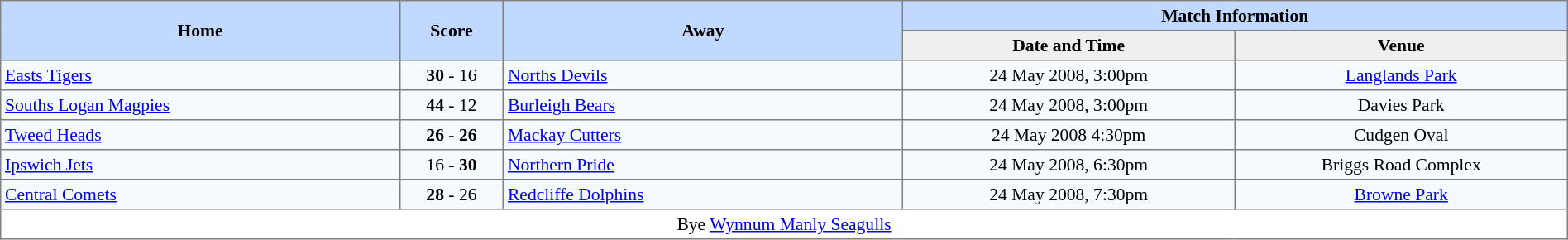<table border=1 style="border-collapse:collapse; font-size:90%; text-align:center;" cellpadding=3 cellspacing=0>
<tr bgcolor=#C1D8FF>
<th rowspan=2 width=12%>Home</th>
<th rowspan=2 width=3%>Score</th>
<th rowspan=2 width=12%>Away</th>
<th colspan=5>Match Information</th>
</tr>
<tr bgcolor=#EFEFEF>
<th width=10%>Date and Time</th>
<th width=10%>Venue</th>
</tr>
<tr bgcolor=#F5FAFF>
<td align=left> <a href='#'>Easts Tigers</a></td>
<td><strong>30</strong> - 16</td>
<td align=left> <a href='#'>Norths Devils</a></td>
<td>24 May 2008, 3:00pm</td>
<td><a href='#'>Langlands Park</a></td>
</tr>
<tr bgcolor=#F5FAFF>
<td align=left> <a href='#'>Souths Logan Magpies</a></td>
<td><strong>44</strong> - 12</td>
<td align=left> <a href='#'>Burleigh Bears</a></td>
<td>24 May 2008, 3:00pm</td>
<td>Davies Park</td>
</tr>
<tr bgcolor=#F5FAFF>
<td align=left> <a href='#'>Tweed Heads</a></td>
<td><strong>26 - 26</strong></td>
<td align=left> <a href='#'>Mackay Cutters</a></td>
<td>24 May 2008 4:30pm</td>
<td>Cudgen Oval</td>
</tr>
<tr bgcolor=#F5FAFF>
<td align=left> <a href='#'>Ipswich Jets</a></td>
<td>16 - <strong>30</strong></td>
<td align=left> <a href='#'>Northern Pride</a></td>
<td>24 May 2008, 6:30pm</td>
<td>Briggs Road Complex</td>
</tr>
<tr bgcolor=#F5FAFF>
<td align=left> <a href='#'>Central Comets</a></td>
<td><strong>28</strong> - 26</td>
<td align=left> <a href='#'>Redcliffe Dolphins</a></td>
<td>24 May 2008, 7:30pm</td>
<td><a href='#'>Browne Park</a></td>
</tr>
<tr>
<td colspan=5>Bye  <a href='#'>Wynnum Manly Seagulls</a></td>
</tr>
</table>
